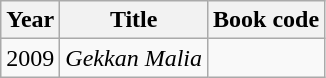<table class="wikitable">
<tr>
<th>Year</th>
<th>Title</th>
<th>Book code</th>
</tr>
<tr>
<td>2009</td>
<td><em>Gekkan Malia</em></td>
<td></td>
</tr>
</table>
